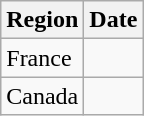<table class="wikitable">
<tr>
<th>Region</th>
<th>Date</th>
</tr>
<tr>
<td>France</td>
<td></td>
</tr>
<tr>
<td>Canada</td>
<td></td>
</tr>
</table>
